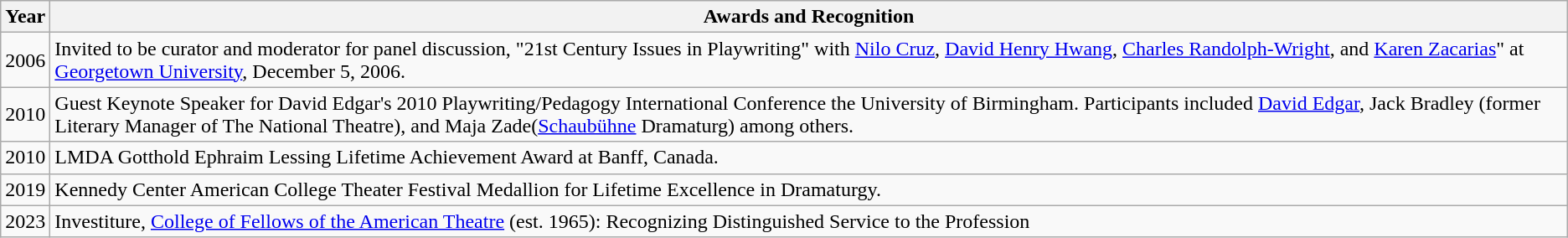<table class="wikitable">
<tr>
<th>Year</th>
<th>Awards and Recognition</th>
</tr>
<tr>
<td>2006</td>
<td>Invited to be curator and moderator for panel discussion, "21st Century Issues in Playwriting" with <a href='#'>Nilo Cruz</a>, <a href='#'>David Henry Hwang</a>, <a href='#'>Charles Randolph-Wright</a>, and <a href='#'>Karen Zacarias</a>" at <a href='#'>Georgetown University</a>, December 5, 2006.</td>
</tr>
<tr>
<td>2010</td>
<td>Guest Keynote Speaker for David Edgar's 2010 Playwriting/Pedagogy International Conference the University of Birmingham. Participants included <a href='#'>David Edgar</a>, Jack Bradley (former Literary Manager of The National Theatre), and Maja Zade(<a href='#'>Schaubühne</a> Dramaturg) among others.</td>
</tr>
<tr>
<td>2010</td>
<td>LMDA Gotthold Ephraim Lessing Lifetime Achievement Award at Banff, Canada.</td>
</tr>
<tr>
<td>2019</td>
<td>Kennedy Center American College Theater Festival Medallion for Lifetime Excellence in Dramaturgy.</td>
</tr>
<tr>
<td>2023</td>
<td>Investiture, <a href='#'>College of Fellows of the American Theatre</a> (est. 1965): Recognizing Distinguished Service to the Profession</td>
</tr>
</table>
